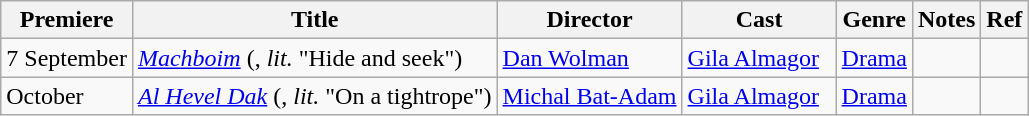<table class="wikitable">
<tr>
<th>Premiere</th>
<th>Title</th>
<th>Director</th>
<th width=15%>Cast</th>
<th>Genre</th>
<th>Notes</th>
<th>Ref</th>
</tr>
<tr>
<td>7 September</td>
<td><em><a href='#'>Machboim</a></em> (, <em>lit.</em> "Hide and seek")</td>
<td><a href='#'>Dan Wolman</a></td>
<td><a href='#'>Gila Almagor</a></td>
<td><a href='#'>Drama</a></td>
<td></td>
<td></td>
</tr>
<tr>
<td>October</td>
<td><em><a href='#'>Al Hevel Dak</a></em> (, <em>lit.</em> "On a tightrope")</td>
<td><a href='#'>Michal Bat-Adam</a></td>
<td><a href='#'>Gila Almagor</a></td>
<td><a href='#'>Drama</a></td>
<td></td>
<td></td>
</tr>
</table>
